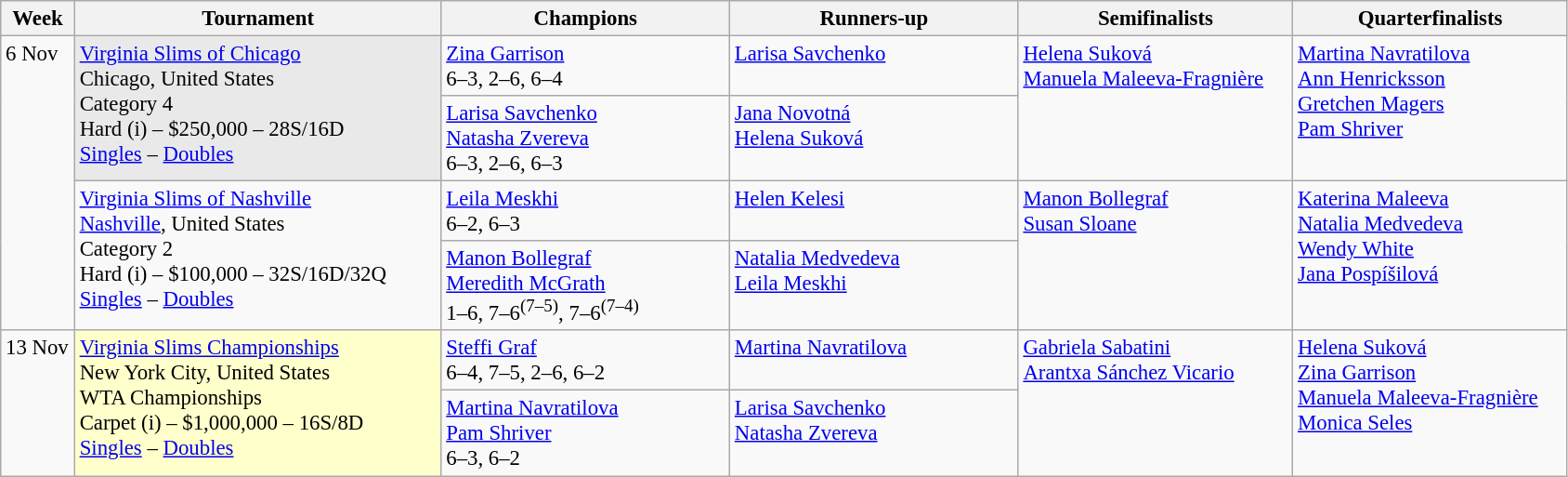<table class=wikitable style=font-size:95%>
<tr>
<th style="width:46px;">Week</th>
<th style="width:256px;">Tournament</th>
<th style="width:200px;">Champions</th>
<th style="width:200px;">Runners-up</th>
<th style="width:190px;">Semifinalists</th>
<th style="width:190px;">Quarterfinalists</th>
</tr>
<tr valign="top">
<td rowspan=4>6 Nov</td>
<td rowspan=2 style="background:#E9E9E9;"><a href='#'>Virginia Slims of Chicago</a><br>Chicago, United States<br>Category 4  <br>Hard (i) – $250,000 – 28S/16D <br> <a href='#'>Singles</a> – <a href='#'>Doubles</a></td>
<td> <a href='#'>Zina Garrison</a><br>6–3, 2–6, 6–4</td>
<td> <a href='#'>Larisa Savchenko</a></td>
<td rowspan=2> <a href='#'>Helena Suková</a><br> <a href='#'>Manuela Maleeva-Fragnière</a></td>
<td rowspan=2> <a href='#'>Martina Navratilova</a><br> <a href='#'>Ann Henricksson</a><br> <a href='#'>Gretchen Magers</a><br> <a href='#'>Pam Shriver</a></td>
</tr>
<tr valign="top">
<td> <a href='#'>Larisa Savchenko</a><br> <a href='#'>Natasha Zvereva</a><br>6–3, 2–6, 6–3</td>
<td> <a href='#'>Jana Novotná</a><br> <a href='#'>Helena Suková</a></td>
</tr>
<tr valign="top">
<td rowspan=2><a href='#'>Virginia Slims of Nashville</a><br><a href='#'>Nashville</a>, United States<br>Category 2  <br>Hard (i) – $100,000 – 32S/16D/32Q <br><a href='#'>Singles</a> – <a href='#'>Doubles</a></td>
<td> <a href='#'>Leila Meskhi</a><br>6–2, 6–3</td>
<td> <a href='#'>Helen Kelesi</a></td>
<td rowspan=2> <a href='#'>Manon Bollegraf</a><br> <a href='#'>Susan Sloane</a></td>
<td rowspan=2> <a href='#'>Katerina Maleeva</a><br> <a href='#'>Natalia Medvedeva</a><br> <a href='#'>Wendy White</a><br> <a href='#'>Jana Pospíšilová</a></td>
</tr>
<tr valign="top">
<td> <a href='#'>Manon Bollegraf</a><br> <a href='#'>Meredith McGrath</a><br>1–6, 7–6<sup>(7–5)</sup>, 7–6<sup>(7–4)</sup></td>
<td> <a href='#'>Natalia Medvedeva</a><br> <a href='#'>Leila Meskhi</a></td>
</tr>
<tr valign="top">
<td rowspan=2>13 Nov</td>
<td rowspan=2 style="background:#ffc;"><a href='#'>Virginia Slims Championships</a><br>New York City, United States<br>WTA Championships<br>Carpet (i) – $1,000,000 – 16S/8D <br><a href='#'>Singles</a> – <a href='#'>Doubles</a></td>
<td> <a href='#'>Steffi Graf</a><br>6–4, 7–5, 2–6, 6–2</td>
<td> <a href='#'>Martina Navratilova</a></td>
<td rowspan=2> <a href='#'>Gabriela Sabatini</a><br> <a href='#'>Arantxa Sánchez Vicario</a></td>
<td rowspan=2> <a href='#'>Helena Suková</a><br> <a href='#'>Zina Garrison</a><br> <a href='#'>Manuela Maleeva-Fragnière</a><br> <a href='#'>Monica Seles</a></td>
</tr>
<tr valign="top">
<td> <a href='#'>Martina Navratilova</a><br> <a href='#'>Pam Shriver</a><br>6–3, 6–2</td>
<td> <a href='#'>Larisa Savchenko</a><br> <a href='#'>Natasha Zvereva</a></td>
</tr>
</table>
